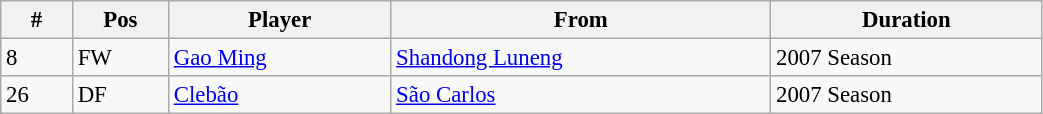<table width=55% class="wikitable" style="text-align:center; font-size:95%; text-align:left">
<tr>
<th><strong>#</strong></th>
<th><strong>Pos</strong></th>
<th><strong>Player</strong></th>
<th><strong>From</strong></th>
<th><strong>Duration</strong></th>
</tr>
<tr --->
<td>8</td>
<td>FW</td>
<td> <a href='#'>Gao Ming</a></td>
<td> <a href='#'>Shandong Luneng</a></td>
<td>2007 Season</td>
</tr>
<tr --->
<td>26</td>
<td>DF</td>
<td> <a href='#'>Clebão</a></td>
<td> <a href='#'>São Carlos</a></td>
<td>2007 Season</td>
</tr>
</table>
